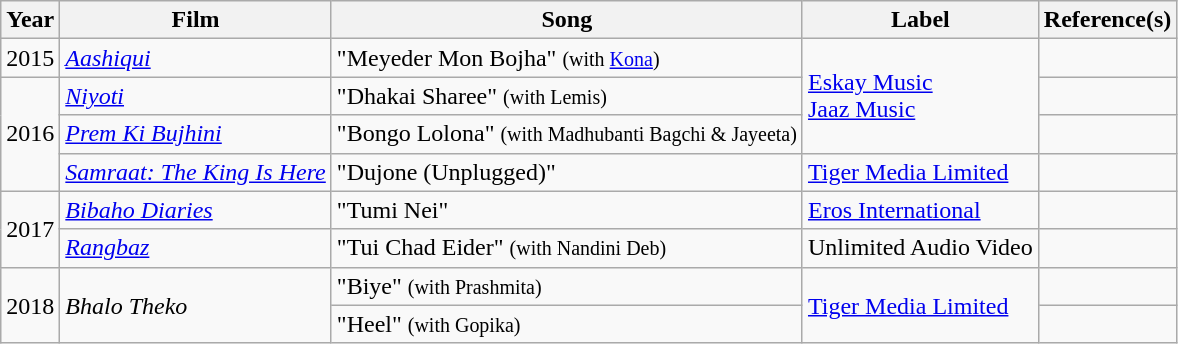<table class="wikitable sortable">
<tr>
<th>Year</th>
<th>Film</th>
<th>Song</th>
<th>Label</th>
<th>Reference(s)</th>
</tr>
<tr>
<td>2015</td>
<td><em><a href='#'>Aashiqui</a></em></td>
<td>"Meyeder Mon Bojha" <small>(with <a href='#'>Kona</a>)</small></td>
<td rowspan="3"><a href='#'>Eskay Music</a><br><a href='#'>Jaaz Music</a></td>
<td></td>
</tr>
<tr>
<td rowspan="3">2016</td>
<td><em><a href='#'>Niyoti</a></em></td>
<td>"Dhakai Sharee" <small>(with Lemis)</small></td>
<td></td>
</tr>
<tr>
<td><em><a href='#'>Prem Ki Bujhini</a></em></td>
<td>"Bongo Lolona" <small>(with Madhubanti Bagchi & Jayeeta)</small></td>
<td></td>
</tr>
<tr>
<td><em><a href='#'>Samraat: The King Is Here</a></em></td>
<td>"Dujone (Unplugged)"</td>
<td><a href='#'>Tiger Media Limited</a></td>
<td></td>
</tr>
<tr>
<td rowspan="2">2017</td>
<td><em><a href='#'>Bibaho Diaries</a></em></td>
<td>"Tumi Nei"</td>
<td><a href='#'>Eros International</a></td>
<td></td>
</tr>
<tr>
<td><em><a href='#'>Rangbaz</a></em></td>
<td>"Tui Chad Eider" <small>(with Nandini Deb)</small></td>
<td>Unlimited Audio Video</td>
<td></td>
</tr>
<tr>
<td rowspan="2">2018</td>
<td rowspan="2"><em>Bhalo Theko</em></td>
<td>"Biye" <small>(with Prashmita)</small></td>
<td rowspan="2"><a href='#'>Tiger Media Limited</a></td>
<td></td>
</tr>
<tr>
<td>"Heel" <small>(with Gopika)</small></td>
<td></td>
</tr>
</table>
